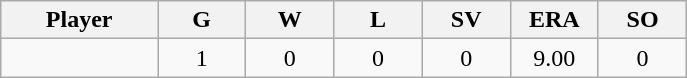<table class="wikitable sortable">
<tr>
<th bgcolor="#DDDDFF" width="16%">Player</th>
<th bgcolor="#DDDDFF" width="9%">G</th>
<th bgcolor="#DDDDFF" width="9%">W</th>
<th bgcolor="#DDDDFF" width="9%">L</th>
<th bgcolor="#DDDDFF" width="9%">SV</th>
<th bgcolor="#DDDDFF" width="9%">ERA</th>
<th bgcolor="#DDDDFF" width="9%">SO</th>
</tr>
<tr align="center">
<td></td>
<td>1</td>
<td>0</td>
<td>0</td>
<td>0</td>
<td>9.00</td>
<td>0</td>
</tr>
</table>
